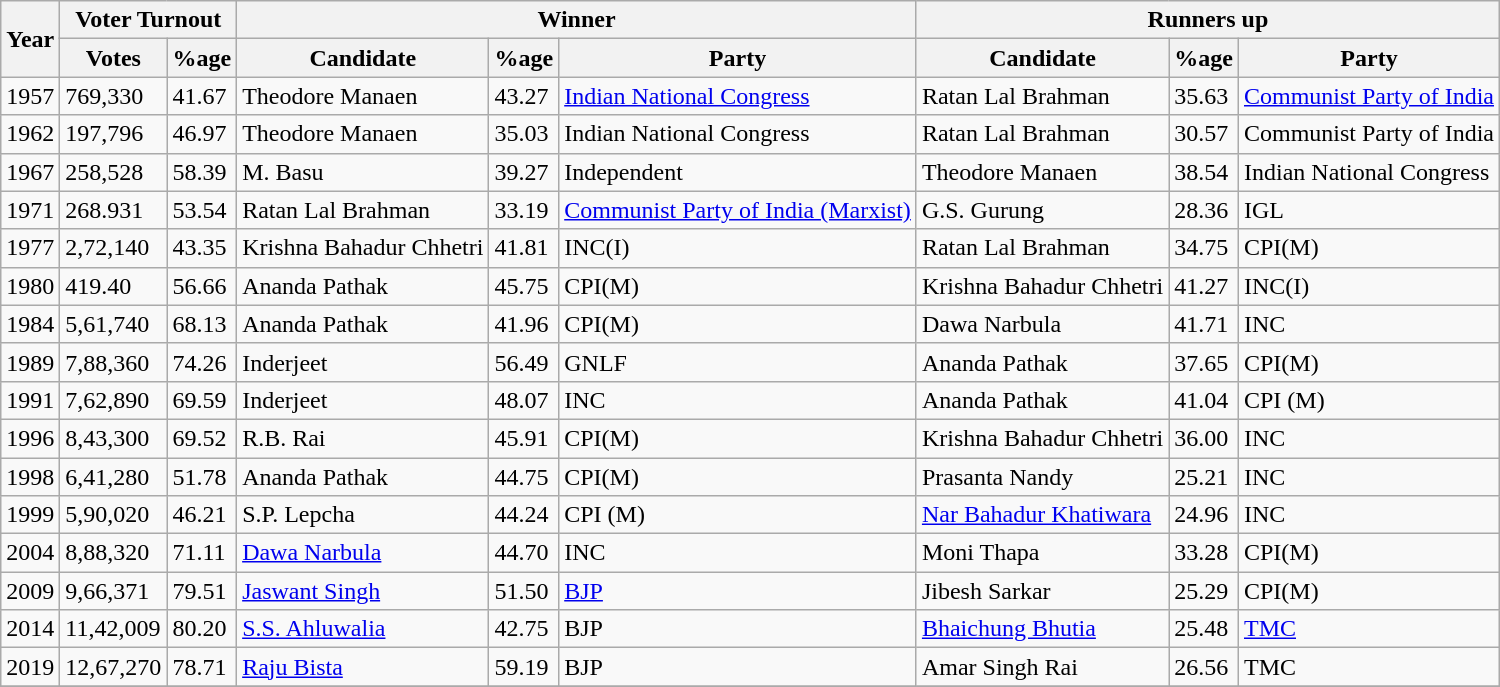<table class="wikitable sortable">
<tr>
<th rowspan="2">Year</th>
<th colspan="2">Voter Turnout</th>
<th colspan="3">Winner</th>
<th colspan="3">Runners up</th>
</tr>
<tr>
<th>Votes</th>
<th>%age</th>
<th>Candidate</th>
<th>%age</th>
<th>Party</th>
<th>Candidate</th>
<th>%age</th>
<th>Party</th>
</tr>
<tr>
<td>1957</td>
<td>769,330</td>
<td>41.67</td>
<td>Theodore Manaen</td>
<td>43.27</td>
<td><a href='#'>Indian National Congress</a></td>
<td>Ratan Lal Brahman</td>
<td>35.63</td>
<td><a href='#'>Communist Party of India</a></td>
</tr>
<tr>
<td>1962</td>
<td>197,796</td>
<td>46.97</td>
<td>Theodore Manaen</td>
<td>35.03</td>
<td>Indian National Congress</td>
<td>Ratan Lal Brahman</td>
<td>30.57</td>
<td>Communist Party of India</td>
</tr>
<tr>
<td>1967</td>
<td>258,528</td>
<td>58.39</td>
<td>M. Basu</td>
<td>39.27</td>
<td>Independent</td>
<td>Theodore Manaen</td>
<td>38.54</td>
<td>Indian National Congress</td>
</tr>
<tr>
<td>1971</td>
<td>268.931</td>
<td>53.54</td>
<td>Ratan Lal Brahman</td>
<td>33.19</td>
<td><a href='#'>Communist Party of India (Marxist)</a></td>
<td>G.S. Gurung</td>
<td>28.36</td>
<td>IGL</td>
</tr>
<tr>
<td>1977</td>
<td>2,72,140</td>
<td>43.35</td>
<td>Krishna Bahadur Chhetri</td>
<td>41.81</td>
<td>INC(I)</td>
<td>Ratan Lal Brahman</td>
<td>34.75</td>
<td>CPI(M)</td>
</tr>
<tr>
<td>1980</td>
<td>419.40</td>
<td>56.66</td>
<td>Ananda Pathak</td>
<td>45.75</td>
<td>CPI(M)</td>
<td>Krishna Bahadur Chhetri</td>
<td>41.27</td>
<td>INC(I)</td>
</tr>
<tr>
<td>1984</td>
<td>5,61,740</td>
<td>68.13</td>
<td>Ananda Pathak</td>
<td>41.96</td>
<td>CPI(M)</td>
<td>Dawa Narbula</td>
<td>41.71</td>
<td>INC</td>
</tr>
<tr>
<td>1989</td>
<td>7,88,360</td>
<td>74.26</td>
<td>Inderjeet</td>
<td>56.49</td>
<td>GNLF</td>
<td>Ananda Pathak</td>
<td>37.65</td>
<td>CPI(M)</td>
</tr>
<tr>
<td>1991</td>
<td>7,62,890</td>
<td>69.59</td>
<td>Inderjeet</td>
<td>48.07</td>
<td>INC</td>
<td>Ananda Pathak</td>
<td>41.04</td>
<td>CPI (M)</td>
</tr>
<tr>
<td>1996</td>
<td>8,43,300</td>
<td>69.52</td>
<td>R.B. Rai</td>
<td>45.91</td>
<td>CPI(M)</td>
<td>Krishna Bahadur Chhetri</td>
<td>36.00</td>
<td>INC</td>
</tr>
<tr>
<td>1998</td>
<td>6,41,280</td>
<td>51.78</td>
<td>Ananda Pathak</td>
<td>44.75</td>
<td>CPI(M)</td>
<td>Prasanta Nandy</td>
<td>25.21</td>
<td>INC</td>
</tr>
<tr>
<td>1999</td>
<td>5,90,020</td>
<td>46.21</td>
<td>S.P. Lepcha</td>
<td>44.24</td>
<td>CPI (M)</td>
<td><a href='#'>Nar Bahadur Khatiwara</a></td>
<td>24.96</td>
<td>INC</td>
</tr>
<tr>
<td>2004</td>
<td>8,88,320</td>
<td>71.11</td>
<td><a href='#'>Dawa Narbula</a></td>
<td>44.70</td>
<td>INC</td>
<td>Moni Thapa</td>
<td>33.28</td>
<td>CPI(M)</td>
</tr>
<tr>
<td>2009</td>
<td>9,66,371</td>
<td>79.51</td>
<td><a href='#'>Jaswant Singh</a></td>
<td>51.50</td>
<td><a href='#'>BJP</a></td>
<td>Jibesh Sarkar</td>
<td>25.29</td>
<td>CPI(M)</td>
</tr>
<tr>
<td>2014</td>
<td>11,42,009</td>
<td>80.20</td>
<td><a href='#'>S.S. Ahluwalia</a></td>
<td>42.75</td>
<td>BJP</td>
<td><a href='#'>Bhaichung Bhutia</a></td>
<td>25.48</td>
<td><a href='#'>TMC</a></td>
</tr>
<tr>
<td>2019</td>
<td>12,67,270</td>
<td>78.71</td>
<td><a href='#'>Raju Bista</a></td>
<td>59.19</td>
<td>BJP</td>
<td>Amar Singh Rai</td>
<td>26.56</td>
<td>TMC</td>
</tr>
<tr>
</tr>
</table>
